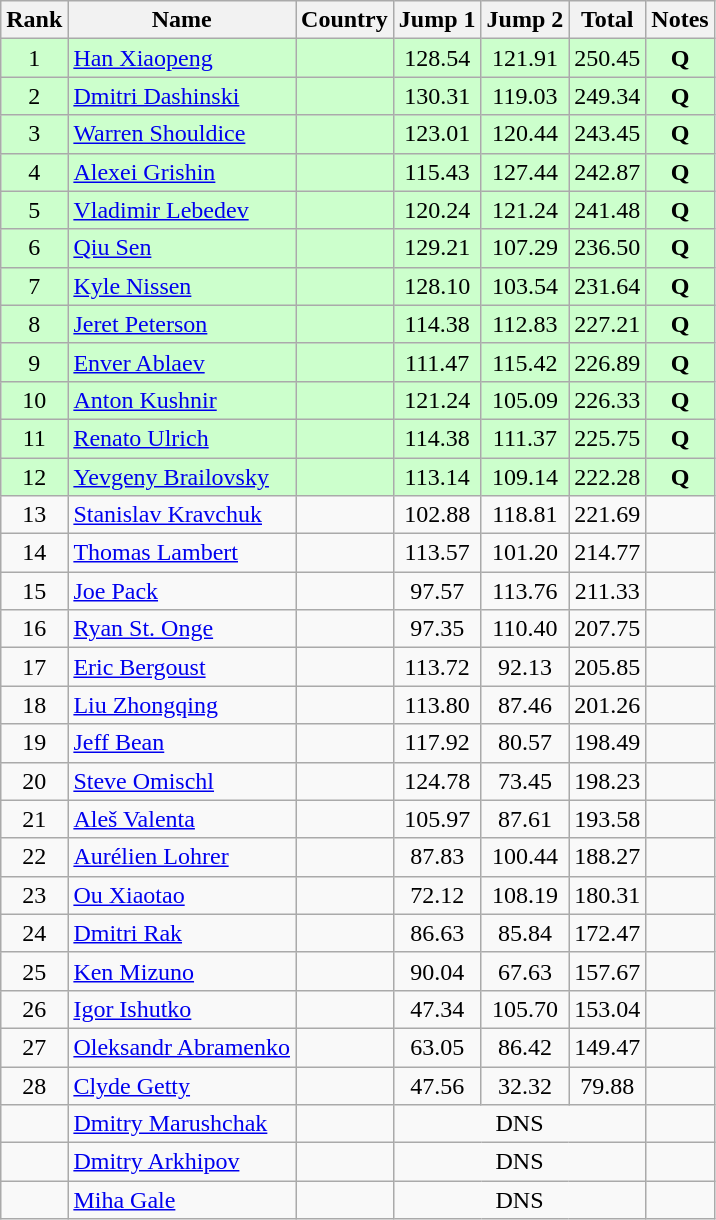<table class="wikitable sortable" style="text-align:center">
<tr>
<th>Rank</th>
<th>Name</th>
<th>Country</th>
<th>Jump 1</th>
<th>Jump 2</th>
<th>Total</th>
<th>Notes</th>
</tr>
<tr bgcolor="#ccffcc">
<td>1</td>
<td align=left><a href='#'>Han Xiaopeng</a></td>
<td align=left></td>
<td>128.54</td>
<td>121.91</td>
<td>250.45</td>
<td><strong>Q</strong></td>
</tr>
<tr bgcolor="#ccffcc">
<td>2</td>
<td align=left><a href='#'>Dmitri Dashinski</a></td>
<td align=left></td>
<td>130.31</td>
<td>119.03</td>
<td>249.34</td>
<td><strong>Q</strong></td>
</tr>
<tr bgcolor="#ccffcc">
<td>3</td>
<td align=left><a href='#'>Warren Shouldice</a></td>
<td align=left></td>
<td>123.01</td>
<td>120.44</td>
<td>243.45</td>
<td><strong>Q</strong></td>
</tr>
<tr bgcolor="#ccffcc">
<td>4</td>
<td align=left><a href='#'>Alexei Grishin</a></td>
<td align=left></td>
<td>115.43</td>
<td>127.44</td>
<td>242.87</td>
<td><strong>Q</strong></td>
</tr>
<tr bgcolor="#ccffcc">
<td>5</td>
<td align=left><a href='#'>Vladimir Lebedev</a></td>
<td align=left></td>
<td>120.24</td>
<td>121.24</td>
<td>241.48</td>
<td><strong>Q</strong></td>
</tr>
<tr bgcolor="#ccffcc">
<td>6</td>
<td align=left><a href='#'>Qiu Sen</a></td>
<td align=left></td>
<td>129.21</td>
<td>107.29</td>
<td>236.50</td>
<td><strong>Q</strong></td>
</tr>
<tr bgcolor="#ccffcc">
<td>7</td>
<td align=left><a href='#'>Kyle Nissen</a></td>
<td align=left></td>
<td>128.10</td>
<td>103.54</td>
<td>231.64</td>
<td><strong>Q</strong></td>
</tr>
<tr bgcolor="#ccffcc">
<td>8</td>
<td align=left><a href='#'>Jeret Peterson</a></td>
<td align=left></td>
<td>114.38</td>
<td>112.83</td>
<td>227.21</td>
<td><strong>Q</strong></td>
</tr>
<tr bgcolor="#ccffcc">
<td>9</td>
<td align=left><a href='#'>Enver Ablaev</a></td>
<td align=left></td>
<td>111.47</td>
<td>115.42</td>
<td>226.89</td>
<td><strong>Q</strong></td>
</tr>
<tr bgcolor="#ccffcc">
<td>10</td>
<td align=left><a href='#'>Anton Kushnir</a></td>
<td align=left></td>
<td>121.24</td>
<td>105.09</td>
<td>226.33</td>
<td><strong>Q</strong></td>
</tr>
<tr bgcolor="#ccffcc">
<td>11</td>
<td align=left><a href='#'>Renato Ulrich</a></td>
<td align=left></td>
<td>114.38</td>
<td>111.37</td>
<td>225.75</td>
<td><strong>Q</strong></td>
</tr>
<tr bgcolor="#ccffcc">
<td>12</td>
<td align=left><a href='#'>Yevgeny Brailovsky</a></td>
<td align=left></td>
<td>113.14</td>
<td>109.14</td>
<td>222.28</td>
<td><strong>Q</strong></td>
</tr>
<tr>
<td>13</td>
<td align=left><a href='#'>Stanislav Kravchuk</a></td>
<td align=left></td>
<td>102.88</td>
<td>118.81</td>
<td>221.69</td>
<td></td>
</tr>
<tr>
<td>14</td>
<td align=left><a href='#'>Thomas Lambert</a></td>
<td align=left></td>
<td>113.57</td>
<td>101.20</td>
<td>214.77</td>
<td></td>
</tr>
<tr>
<td>15</td>
<td align=left><a href='#'>Joe Pack</a></td>
<td align=left></td>
<td>97.57</td>
<td>113.76</td>
<td>211.33</td>
<td></td>
</tr>
<tr>
<td>16</td>
<td align=left><a href='#'>Ryan St. Onge</a></td>
<td align=left></td>
<td>97.35</td>
<td>110.40</td>
<td>207.75</td>
<td></td>
</tr>
<tr>
<td>17</td>
<td align=left><a href='#'>Eric Bergoust</a></td>
<td align=left></td>
<td>113.72</td>
<td>92.13</td>
<td>205.85</td>
<td></td>
</tr>
<tr>
<td>18</td>
<td align=left><a href='#'>Liu Zhongqing</a></td>
<td align=left></td>
<td>113.80</td>
<td>87.46</td>
<td>201.26</td>
<td></td>
</tr>
<tr>
<td>19</td>
<td align=left><a href='#'>Jeff Bean</a></td>
<td align=left></td>
<td>117.92</td>
<td>80.57</td>
<td>198.49</td>
<td></td>
</tr>
<tr>
<td>20</td>
<td align=left><a href='#'>Steve Omischl</a></td>
<td align=left></td>
<td>124.78</td>
<td>73.45</td>
<td>198.23</td>
<td></td>
</tr>
<tr>
<td>21</td>
<td align=left><a href='#'>Aleš Valenta</a></td>
<td align=left></td>
<td>105.97</td>
<td>87.61</td>
<td>193.58</td>
<td></td>
</tr>
<tr>
<td>22</td>
<td align=left><a href='#'>Aurélien Lohrer</a></td>
<td align=left></td>
<td>87.83</td>
<td>100.44</td>
<td>188.27</td>
<td></td>
</tr>
<tr>
<td>23</td>
<td align=left><a href='#'>Ou Xiaotao</a></td>
<td align=left></td>
<td>72.12</td>
<td>108.19</td>
<td>180.31</td>
<td></td>
</tr>
<tr>
<td>24</td>
<td align=left><a href='#'>Dmitri Rak</a></td>
<td align=left></td>
<td>86.63</td>
<td>85.84</td>
<td>172.47</td>
<td></td>
</tr>
<tr>
<td>25</td>
<td align=left><a href='#'>Ken Mizuno</a></td>
<td align=left></td>
<td>90.04</td>
<td>67.63</td>
<td>157.67</td>
<td></td>
</tr>
<tr>
<td>26</td>
<td align=left><a href='#'>Igor Ishutko</a></td>
<td align=left></td>
<td>47.34</td>
<td>105.70</td>
<td>153.04</td>
<td></td>
</tr>
<tr>
<td>27</td>
<td align=left><a href='#'>Oleksandr Abramenko</a></td>
<td align=left></td>
<td>63.05</td>
<td>86.42</td>
<td>149.47</td>
<td></td>
</tr>
<tr>
<td>28</td>
<td align=left><a href='#'>Clyde Getty</a></td>
<td align=left></td>
<td>47.56</td>
<td>32.32</td>
<td>79.88</td>
<td></td>
</tr>
<tr>
<td></td>
<td align=left><a href='#'>Dmitry Marushchak</a></td>
<td align=left></td>
<td colspan=3>DNS</td>
<td></td>
</tr>
<tr>
<td></td>
<td align=left><a href='#'>Dmitry Arkhipov</a></td>
<td align=left></td>
<td colspan=3>DNS</td>
<td></td>
</tr>
<tr>
<td></td>
<td align=left><a href='#'>Miha Gale</a></td>
<td align=left></td>
<td colspan=3>DNS</td>
<td></td>
</tr>
</table>
